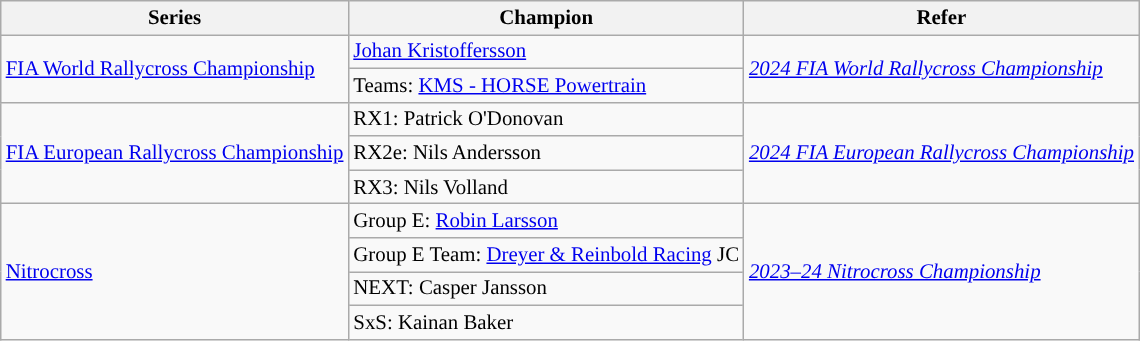<table class="wikitable" style="font-size:87%;">
<tr font-weight:bold">
<th>Series</th>
<th>Champion</th>
<th>Refer</th>
</tr>
<tr>
<td rowspan=2><a href='#'>FIA World Rallycross Championship</a></td>
<td> <a href='#'>Johan Kristoffersson</a></td>
<td rowspan=2><em><a href='#'>2024 FIA World Rallycross Championship</a></em></td>
</tr>
<tr>
<td>Teams:  <a href='#'>KMS - HORSE Powertrain</a></td>
</tr>
<tr>
<td rowspan="3"><a href='#'>FIA European Rallycross Championship</a></td>
<td>RX1:  Patrick O'Donovan</td>
<td rowspan="3"><em><a href='#'>2024 FIA European Rallycross Championship</a></em></td>
</tr>
<tr>
<td>RX2e:  Nils Andersson</td>
</tr>
<tr>
<td>RX3:  Nils Volland</td>
</tr>
<tr>
<td rowspan="4"><a href='#'>Nitrocross</a></td>
<td>Group E:  <a href='#'>Robin Larsson</a></td>
<td rowspan="4"><em><a href='#'>2023–24 Nitrocross Championship</a></em></td>
</tr>
<tr>
<td>Group E Team:  <a href='#'>Dreyer & Reinbold Racing</a> JC</td>
</tr>
<tr>
<td>NEXT:  Casper Jansson</td>
</tr>
<tr>
<td>SxS:  Kainan Baker</td>
</tr>
</table>
